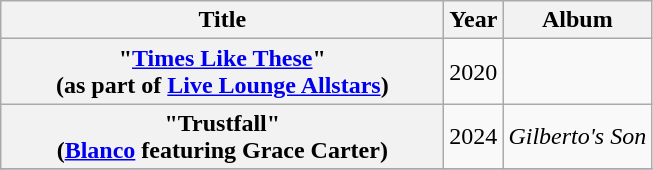<table class="wikitable plainrowheaders" style="text-align:center;">
<tr>
<th scope="col" style="width:18em;">Title</th>
<th scope="col" style="width:1em;">Year</th>
<th scope="col">Album</th>
</tr>
<tr>
<th scope="row">"<a href='#'>Times Like These</a>"<br><span>(as part of <a href='#'>Live Lounge Allstars</a>)</span></th>
<td>2020</td>
<td></td>
</tr>
<tr>
<th scope="row">"Trustfall"<br><span>(<a href='#'>Blanco</a> featuring Grace Carter)</span></th>
<td>2024</td>
<td><em>Gilberto's Son</em></td>
</tr>
<tr>
</tr>
</table>
